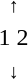<table style="text-align:center;">
<tr>
<td><small> ↑  </small></td>
</tr>
<tr>
<td><span>1</span>     <span>2</span></td>
</tr>
<tr>
<td><small>   ↓ </small></td>
</tr>
</table>
